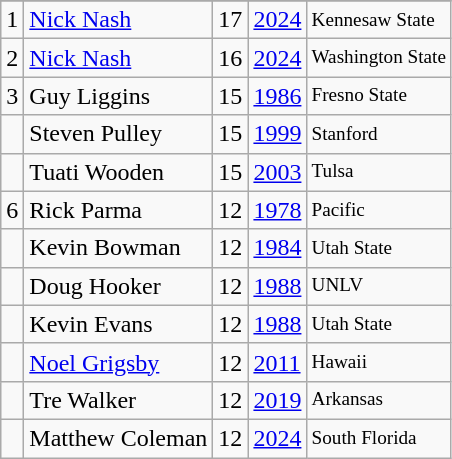<table class="wikitable">
<tr>
</tr>
<tr>
<td>1</td>
<td><a href='#'>Nick Nash</a></td>
<td>17</td>
<td><a href='#'>2024</a></td>
<td style="font-size:80%;">Kennesaw State</td>
</tr>
<tr>
<td>2</td>
<td><a href='#'>Nick Nash</a></td>
<td>16</td>
<td><a href='#'>2024</a></td>
<td style="font-size:80%;">Washington State</td>
</tr>
<tr>
<td>3</td>
<td>Guy Liggins</td>
<td>15</td>
<td><a href='#'>1986</a></td>
<td style="font-size:80%;">Fresno State</td>
</tr>
<tr>
<td></td>
<td>Steven Pulley</td>
<td>15</td>
<td><a href='#'>1999</a></td>
<td style="font-size:80%;">Stanford</td>
</tr>
<tr>
<td></td>
<td>Tuati Wooden</td>
<td>15</td>
<td><a href='#'>2003</a></td>
<td style="font-size:80%;">Tulsa</td>
</tr>
<tr>
<td>6</td>
<td>Rick Parma</td>
<td>12</td>
<td><a href='#'>1978</a></td>
<td style="font-size:80%;">Pacific</td>
</tr>
<tr>
<td></td>
<td>Kevin Bowman</td>
<td>12</td>
<td><a href='#'>1984</a></td>
<td style="font-size:80%;">Utah State</td>
</tr>
<tr>
<td></td>
<td>Doug Hooker</td>
<td>12</td>
<td><a href='#'>1988</a></td>
<td style="font-size:80%;">UNLV</td>
</tr>
<tr>
<td></td>
<td>Kevin Evans</td>
<td>12</td>
<td><a href='#'>1988</a></td>
<td style="font-size:80%;">Utah State</td>
</tr>
<tr>
<td></td>
<td><a href='#'>Noel Grigsby</a></td>
<td>12</td>
<td><a href='#'>2011</a></td>
<td style="font-size:80%;">Hawaii</td>
</tr>
<tr>
<td></td>
<td>Tre Walker</td>
<td>12</td>
<td><a href='#'>2019</a></td>
<td style="font-size:80%;">Arkansas</td>
</tr>
<tr>
<td></td>
<td>Matthew Coleman</td>
<td>12</td>
<td><a href='#'>2024</a></td>
<td style="font-size:80%;">South Florida</td>
</tr>
</table>
